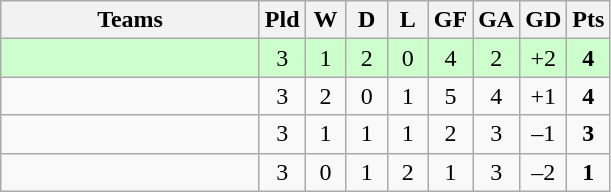<table class="wikitable" style="text-align: center;">
<tr>
<th width=165>Teams</th>
<th width=20>Pld</th>
<th width=20>W</th>
<th width=20>D</th>
<th width=20>L</th>
<th width=20>GF</th>
<th width=20>GA</th>
<th width=20>GD</th>
<th width=20>Pts</th>
</tr>
<tr align=center style="background:#ccffcc;">
<td style="text-align:left;"></td>
<td>3</td>
<td>1</td>
<td>2</td>
<td>0</td>
<td>4</td>
<td>2</td>
<td>+2</td>
<td><strong>4</strong></td>
</tr>
<tr align=center>
<td style="text-align:left;"></td>
<td>3</td>
<td>2</td>
<td>0</td>
<td>1</td>
<td>5</td>
<td>4</td>
<td>+1</td>
<td><strong>4</strong></td>
</tr>
<tr align=center>
<td style="text-align:left;"></td>
<td>3</td>
<td>1</td>
<td>1</td>
<td>1</td>
<td>2</td>
<td>3</td>
<td>–1</td>
<td><strong>3</strong></td>
</tr>
<tr align=center>
<td style="text-align:left;"></td>
<td>3</td>
<td>0</td>
<td>1</td>
<td>2</td>
<td>1</td>
<td>3</td>
<td>–2</td>
<td><strong>1</strong></td>
</tr>
</table>
